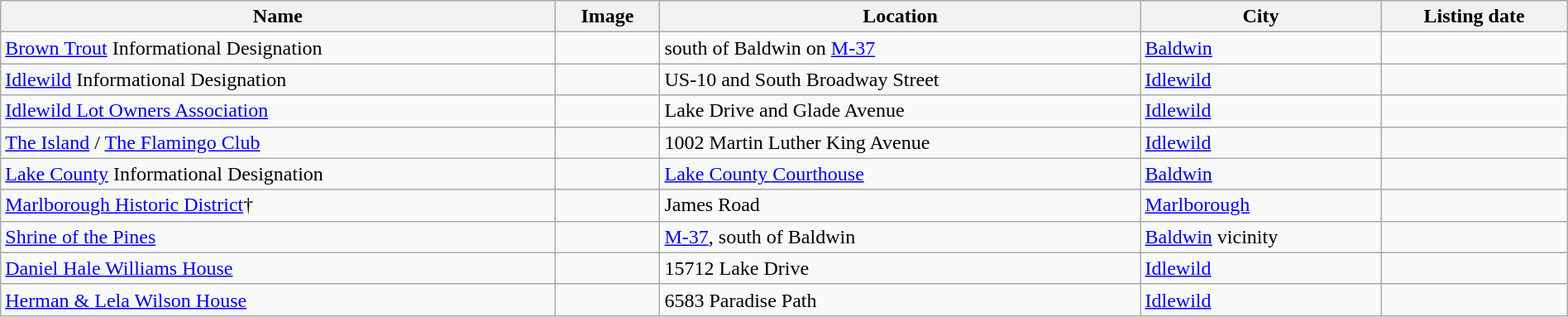<table class="wikitable sortable" style="width:100%">
<tr>
<th>Name</th>
<th>Image</th>
<th>Location</th>
<th>City</th>
<th>Listing date</th>
</tr>
<tr>
<td><a href='#'>Brown Trout</a> Informational Designation</td>
<td></td>
<td> south of Baldwin on <a href='#'>M-37</a></td>
<td><a href='#'>Baldwin</a></td>
<td></td>
</tr>
<tr>
<td><a href='#'>Idlewild</a> Informational Designation</td>
<td></td>
<td>US-10 and South Broadway Street</td>
<td><a href='#'>Idlewild</a></td>
<td></td>
</tr>
<tr>
<td><a href='#'>Idlewild Lot Owners Association</a></td>
<td></td>
<td>Lake Drive and Glade Avenue</td>
<td><a href='#'>Idlewild</a></td>
<td></td>
</tr>
<tr>
<td><a href='#'>The Island</a> / <a href='#'>The Flamingo Club</a></td>
<td></td>
<td>1002 Martin Luther King Avenue</td>
<td><a href='#'>Idlewild</a></td>
<td></td>
</tr>
<tr>
<td><a href='#'>Lake County</a> Informational Designation</td>
<td></td>
<td><a href='#'>Lake County Courthouse</a></td>
<td><a href='#'>Baldwin</a></td>
<td></td>
</tr>
<tr>
<td><a href='#'>Marlborough Historic District</a>†</td>
<td></td>
<td>James Road</td>
<td><a href='#'>Marlborough</a></td>
<td></td>
</tr>
<tr>
<td><a href='#'>Shrine of the Pines</a></td>
<td></td>
<td><a href='#'>M-37</a>,  south of Baldwin</td>
<td><a href='#'>Baldwin</a> vicinity</td>
<td></td>
</tr>
<tr>
<td><a href='#'>Daniel Hale Williams House</a></td>
<td></td>
<td>15712 Lake Drive</td>
<td><a href='#'>Idlewild</a></td>
<td></td>
</tr>
<tr>
<td><a href='#'>Herman & Lela Wilson House</a></td>
<td></td>
<td>6583 Paradise Path</td>
<td><a href='#'>Idlewild</a></td>
<td></td>
</tr>
</table>
